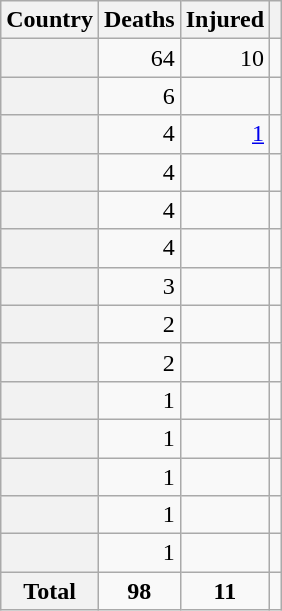<table class="wikitable sortable plainrowheaders">
<tr>
<th scope="col">Country</th>
<th scope="col">Deaths</th>
<th scope="col">Injured</th>
<th scope="col"></th>
</tr>
<tr>
<th scope="row"></th>
<td align=right>64</td>
<td align=right>10</td>
<td></td>
</tr>
<tr>
<th scope="row"></th>
<td align=right>6</td>
<td align=right></td>
<td></td>
</tr>
<tr>
<th scope="row"></th>
<td align=right>4</td>
<td align=right><a href='#'>1</a></td>
<td></td>
</tr>
<tr>
<th scope="row"></th>
<td align=right>4</td>
<td align=right></td>
<td></td>
</tr>
<tr>
<th scope="row"></th>
<td align=right>4</td>
<td align=right></td>
<td></td>
</tr>
<tr>
<th scope="row"></th>
<td align=right>4</td>
<td align=right></td>
<td></td>
</tr>
<tr>
<th scope="row"></th>
<td align=right>3</td>
<td align=right></td>
<td></td>
</tr>
<tr>
<th scope="row"></th>
<td align=right>2</td>
<td align=right></td>
<td></td>
</tr>
<tr>
<th scope="row"></th>
<td align=right>2</td>
<td align=right></td>
<td></td>
</tr>
<tr>
<th scope="row"></th>
<td align="right">1</td>
<td align="right"></td>
<td></td>
</tr>
<tr>
<th scope="row"></th>
<td align=right>1</td>
<td align=right></td>
<td></td>
</tr>
<tr>
<th scope="row"></th>
<td align=right>1</td>
<td align=right></td>
<td></td>
</tr>
<tr>
<th scope="row"></th>
<td align="right">1</td>
<td align="right"></td>
<td></td>
</tr>
<tr>
<th scope="row"></th>
<td align=right>1</td>
<td align=right></td>
<td></td>
</tr>
<tr class="sortbottom">
<th scope="row" style="text-align:center;"><strong>Total</strong></th>
<td align="center"><strong>98</strong></td>
<td align="center"><strong>11</strong></td>
<td></td>
</tr>
</table>
